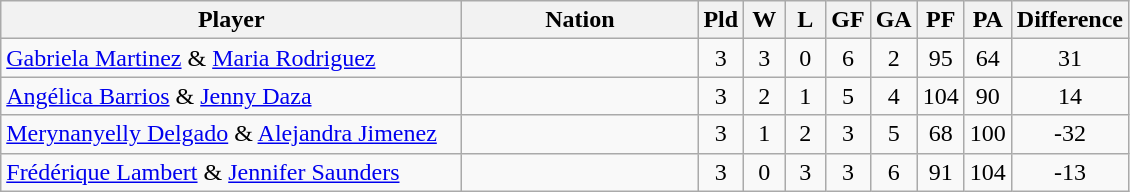<table class="wikitable" style="text-align:center">
<tr>
<th width="300">Player</th>
<th width="150">Nation</th>
<th width=20>Pld</th>
<th width=20>W</th>
<th width=20>L</th>
<th width=20>GF</th>
<th width=20>GA</th>
<th width=20>PF</th>
<th width=20>PA</th>
<th width=30>Difference</th>
</tr>
<tr>
<td align="left"><a href='#'>Gabriela Martinez</a> & <a href='#'>Maria Rodriguez</a></td>
<td align="left"></td>
<td>3</td>
<td>3</td>
<td>0</td>
<td>6</td>
<td>2</td>
<td>95</td>
<td>64</td>
<td>31</td>
</tr>
<tr>
<td align="left"><a href='#'>Angélica Barrios</a> & <a href='#'>Jenny Daza</a></td>
<td align="left"></td>
<td>3</td>
<td>2</td>
<td>1</td>
<td>5</td>
<td>4</td>
<td>104</td>
<td>90</td>
<td>14</td>
</tr>
<tr>
<td align="left"><a href='#'>Merynanyelly Delgado</a> & <a href='#'>Alejandra Jimenez</a></td>
<td align="left"></td>
<td>3</td>
<td>1</td>
<td>2</td>
<td>3</td>
<td>5</td>
<td>68</td>
<td>100</td>
<td>-32</td>
</tr>
<tr>
<td align="left"><a href='#'>Frédérique Lambert</a> & <a href='#'>Jennifer Saunders</a></td>
<td align="left"></td>
<td>3</td>
<td>0</td>
<td>3</td>
<td>3</td>
<td>6</td>
<td>91</td>
<td>104</td>
<td>-13</td>
</tr>
</table>
